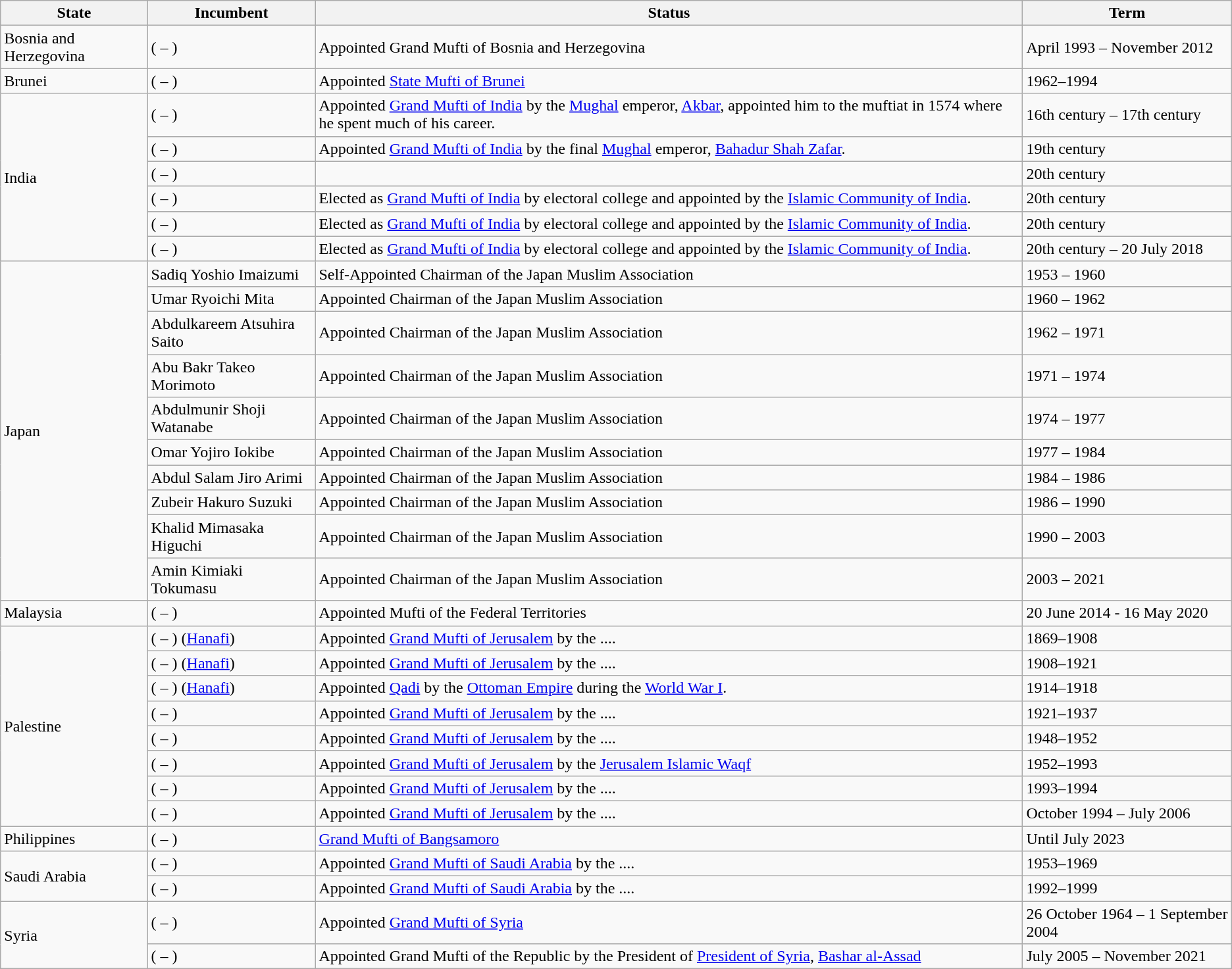<table class="wikitable sortable">
<tr>
<th>State</th>
<th>Incumbent</th>
<th>Status</th>
<th>Term</th>
</tr>
<tr>
<td>Bosnia and Herzegovina</td>
<td> ( – )</td>
<td>Appointed Grand Mufti of Bosnia and Herzegovina</td>
<td>April 1993 – November 2012</td>
</tr>
<tr>
<td>Brunei</td>
<td> ( – )</td>
<td>Appointed <a href='#'>State Mufti of Brunei</a></td>
<td>1962–1994</td>
</tr>
<tr>
<td rowspan=6>India</td>
<td> ( – )</td>
<td>Appointed <a href='#'>Grand Mufti of India</a> by the <a href='#'>Mughal</a> emperor, <a href='#'>Akbar</a>, appointed him to the muftiat in 1574 where he spent much of his career.</td>
<td>16th century – 17th century</td>
</tr>
<tr>
<td> ( – )</td>
<td>Appointed <a href='#'>Grand Mufti of India</a> by the final <a href='#'>Mughal</a> emperor, <a href='#'>Bahadur Shah Zafar</a>.</td>
<td>19th century</td>
</tr>
<tr>
<td> ( – )</td>
<td></td>
<td>20th century</td>
</tr>
<tr>
<td> ( – )</td>
<td>Elected as <a href='#'>Grand Mufti of India</a> by electoral college and appointed by the <a href='#'>Islamic Community of India</a>.</td>
<td>20th century</td>
</tr>
<tr>
<td> ( – )</td>
<td>Elected as <a href='#'>Grand Mufti of India</a> by electoral college and appointed by the <a href='#'>Islamic Community of India</a>.</td>
<td>20th century</td>
</tr>
<tr>
<td> ( – )</td>
<td>Elected as <a href='#'>Grand Mufti of India</a> by electoral college and appointed by the <a href='#'>Islamic Community of India</a>.</td>
<td>20th century – 20 July 2018</td>
</tr>
<tr>
<td rowspan=10>Japan</td>
<td>Sadiq Yoshio Imaizumi</td>
<td>Self-Appointed Chairman of the Japan Muslim Association</td>
<td>1953 – 1960</td>
</tr>
<tr>
<td>Umar Ryoichi Mita</td>
<td>Appointed Chairman of the Japan Muslim Association</td>
<td>1960 – 1962</td>
</tr>
<tr>
<td>Abdulkareem Atsuhira Saito</td>
<td>Appointed Chairman of the Japan Muslim Association</td>
<td>1962 – 1971</td>
</tr>
<tr>
<td>Abu Bakr Takeo Morimoto</td>
<td>Appointed Chairman of the Japan Muslim Association</td>
<td>1971 – 1974</td>
</tr>
<tr>
<td>Abdulmunir Shoji Watanabe</td>
<td>Appointed Chairman of the Japan Muslim Association</td>
<td>1974 – 1977</td>
</tr>
<tr>
<td>Omar Yojiro Iokibe</td>
<td>Appointed Chairman of the Japan Muslim Association</td>
<td>1977 – 1984</td>
</tr>
<tr>
<td>Abdul Salam Jiro Arimi</td>
<td>Appointed Chairman of the Japan Muslim Association</td>
<td>1984 – 1986</td>
</tr>
<tr>
<td>Zubeir Hakuro Suzuki</td>
<td>Appointed Chairman of the Japan Muslim Association</td>
<td>1986 – 1990</td>
</tr>
<tr>
<td>Khalid Mimasaka Higuchi</td>
<td>Appointed Chairman of the Japan Muslim Association</td>
<td>1990 – 2003</td>
</tr>
<tr>
<td>Amin Kimiaki Tokumasu</td>
<td>Appointed Chairman of the Japan Muslim Association</td>
<td>2003 – 2021</td>
</tr>
<tr>
<td rowspan="1">Malaysia</td>
<td> ( – )</td>
<td>Appointed Mufti of the Federal Territories</td>
<td>20 June 2014 - 16 May 2020</td>
</tr>
<tr>
<td rowspan="8">Palestine</td>
<td> ( – ) (<a href='#'>Hanafi</a>)</td>
<td>Appointed <a href='#'>Grand Mufti of Jerusalem</a> by the ....</td>
<td>1869–1908</td>
</tr>
<tr>
<td> ( – ) (<a href='#'>Hanafi</a>)</td>
<td>Appointed <a href='#'>Grand Mufti of Jerusalem</a> by the ....</td>
<td>1908–1921</td>
</tr>
<tr>
<td> ( – ) (<a href='#'>Hanafi</a>)</td>
<td>Appointed <a href='#'>Qadi</a> by the <a href='#'>Ottoman Empire</a> during the <a href='#'>World War I</a>.</td>
<td>1914–1918</td>
</tr>
<tr>
<td> ( – )</td>
<td>Appointed <a href='#'>Grand Mufti of Jerusalem</a> by the ....</td>
<td>1921–1937</td>
</tr>
<tr>
<td> ( – )</td>
<td>Appointed <a href='#'>Grand Mufti of Jerusalem</a> by the ....</td>
<td>1948–1952</td>
</tr>
<tr>
<td> ( – )</td>
<td>Appointed <a href='#'>Grand Mufti of Jerusalem</a> by the <a href='#'>Jerusalem Islamic Waqf</a></td>
<td>1952–1993</td>
</tr>
<tr>
<td> ( – )</td>
<td>Appointed <a href='#'>Grand Mufti of Jerusalem</a> by the ....</td>
<td>1993–1994</td>
</tr>
<tr>
<td> ( – )</td>
<td>Appointed <a href='#'>Grand Mufti of Jerusalem</a> by the ....</td>
<td>October 1994 – July 2006</td>
</tr>
<tr>
<td rowspan="1">Philippines</td>
<td> ( – )</td>
<td><a href='#'>Grand Mufti of Bangsamoro</a></td>
<td>Until July 2023</td>
</tr>
<tr>
<td rowspan=2>Saudi Arabia</td>
<td> ( – )</td>
<td>Appointed <a href='#'>Grand Mufti of Saudi Arabia</a> by the ....</td>
<td>1953–1969</td>
</tr>
<tr>
<td> ( – )</td>
<td>Appointed <a href='#'>Grand Mufti of Saudi Arabia</a> by the ....</td>
<td>1992–1999</td>
</tr>
<tr>
<td rowspan="2">Syria</td>
<td> ( – )</td>
<td>Appointed <a href='#'>Grand Mufti of Syria</a></td>
<td>26 October 1964 – 1 September 2004</td>
</tr>
<tr>
<td> ( – )</td>
<td>Appointed Grand Mufti of the Republic by the President of <a href='#'>President of Syria</a>, <a href='#'>Bashar al-Assad</a></td>
<td>July 2005 – November 2021</td>
</tr>
</table>
